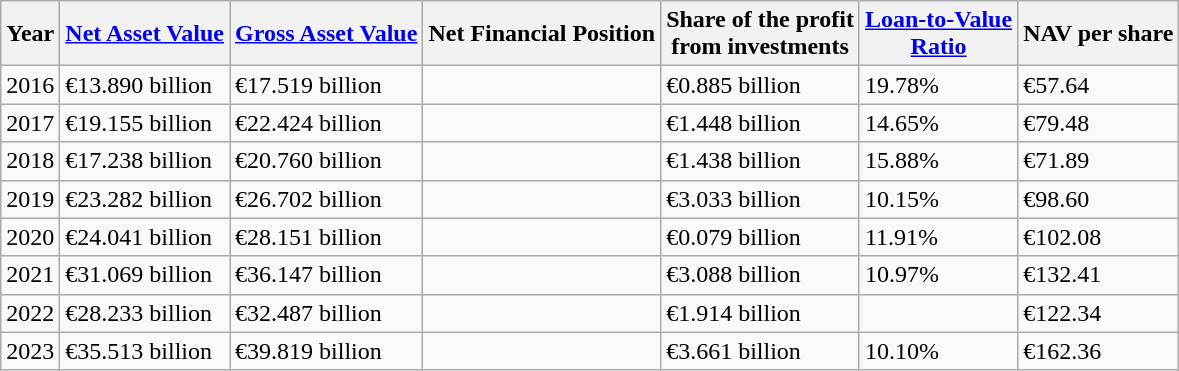<table class="wikitable">
<tr>
<th>Year</th>
<th><a href='#'>Net Asset Value</a></th>
<th><a href='#'>Gross Asset Value</a></th>
<th>Net Financial Position</th>
<th>Share of the profit<br>from investments</th>
<th><a href='#'>Loan-to-Value</a><br><a href='#'>Ratio</a></th>
<th>NAV per share</th>
</tr>
<tr>
<td>2016</td>
<td>€13.890 billion</td>
<td>€17.519 billion</td>
<td></td>
<td>€0.885 billion</td>
<td>19.78%</td>
<td>€57.64</td>
</tr>
<tr>
<td>2017</td>
<td>€19.155 billion</td>
<td>€22.424 billion</td>
<td></td>
<td>€1.448 billion</td>
<td>14.65%</td>
<td>€79.48</td>
</tr>
<tr>
<td>2018</td>
<td>€17.238 billion</td>
<td>€20.760 billion</td>
<td></td>
<td>€1.438 billion</td>
<td>15.88%</td>
<td>€71.89</td>
</tr>
<tr>
<td>2019</td>
<td>€23.282 billion</td>
<td>€26.702 billion</td>
<td></td>
<td>€3.033 billion</td>
<td>10.15%</td>
<td>€98.60</td>
</tr>
<tr>
<td>2020</td>
<td>€24.041 billion</td>
<td>€28.151 billion</td>
<td></td>
<td>€0.079 billion</td>
<td>11.91%</td>
<td>€102.08</td>
</tr>
<tr>
<td>2021</td>
<td>€31.069 billion</td>
<td>€36.147 billion</td>
<td></td>
<td>€3.088 billion</td>
<td>10.97%</td>
<td>€132.41</td>
</tr>
<tr>
<td>2022</td>
<td>€28.233 billion</td>
<td>€32.487 billion</td>
<td></td>
<td>€1.914 billion</td>
<td></td>
<td>€122.34</td>
</tr>
<tr>
<td>2023</td>
<td>€35.513 billion</td>
<td>€39.819 billion</td>
<td></td>
<td>€3.661 billion</td>
<td>10.10%</td>
<td>€162.36</td>
</tr>
</table>
